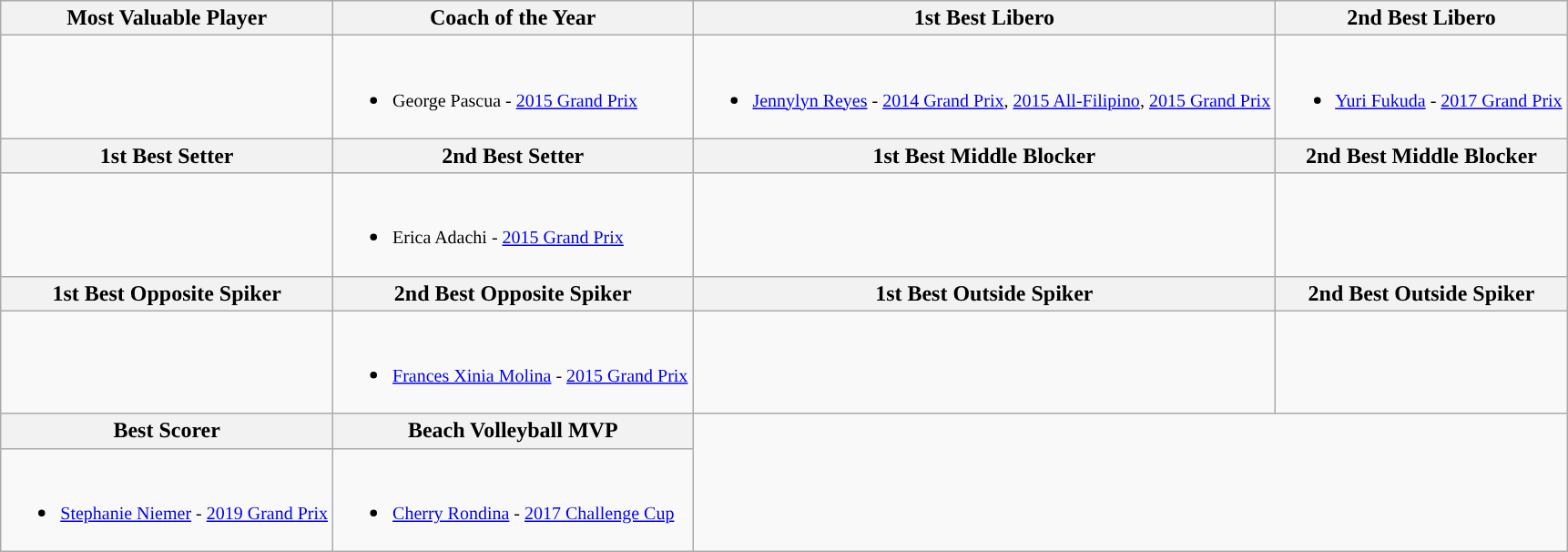<table class=wikitable>
<tr>
<th>Most Valuable Player</th>
<th>Coach of the Year</th>
<th>1st Best Libero</th>
<th>2nd Best Libero</th>
</tr>
<tr>
<td valign="top"><br></td>
<td valign="top"><br><ul><li><small> George Pascua - <a href='#'>2015 Grand Prix</a></small></li></ul></td>
<td valign="top"><br><ul><li><small> <a href='#'>Jennylyn Reyes</a> - <a href='#'>2014 Grand Prix</a>, <a href='#'>2015 All-Filipino</a>, <a href='#'>2015 Grand Prix</a></small></li></ul></td>
<td valign="top"><br><ul><li><small> <a href='#'>Yuri Fukuda</a> - <a href='#'>2017 Grand Prix</a></small></li></ul></td>
</tr>
<tr>
<th>1st Best Setter</th>
<th>2nd Best Setter</th>
<th>1st Best Middle Blocker</th>
<th>2nd Best Middle Blocker</th>
</tr>
<tr>
<td valign="top"><br></td>
<td valign="top"><br><ul><li><small> Erica Adachi - <a href='#'>2015 Grand Prix</a></small></li></ul></td>
<td valign="top"><br></td>
<td valign="top"><br></td>
</tr>
<tr>
<th>1st Best Opposite Spiker</th>
<th>2nd Best Opposite Spiker</th>
<th>1st Best Outside Spiker</th>
<th>2nd Best Outside Spiker</th>
</tr>
<tr>
<td valign="top"><br></td>
<td valign="top"><br><ul><li><small> <a href='#'>Frances Xinia Molina</a> - <a href='#'>2015 Grand Prix</a></small></li></ul></td>
<td valign="top"><br></td>
<td valign="top"><br></td>
</tr>
<tr>
<th>Best Scorer</th>
<th>Beach Volleyball MVP</th>
</tr>
<tr>
<td valign="top"><br><ul><li><small> <a href='#'>Stephanie Niemer</a> - <a href='#'>2019 Grand Prix</a></small></li></ul></td>
<td valign="top"><br><ul><li><small> <a href='#'>Cherry Rondina</a> - <a href='#'>2017 Challenge Cup</a></small></li></ul></td>
</tr>
</table>
